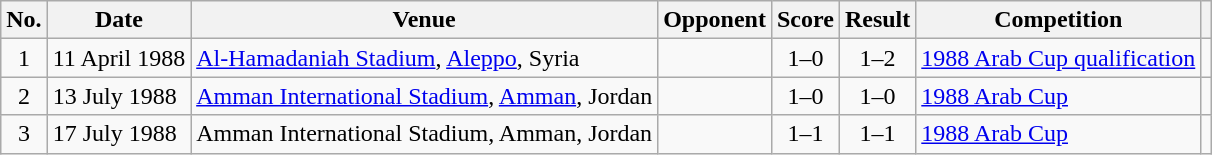<table class="wikitable sortable">
<tr>
<th scope=col>No.</th>
<th scope=col>Date</th>
<th scope=col>Venue</th>
<th scope=col>Opponent</th>
<th scope=col>Score</th>
<th scope=col>Result</th>
<th scope=col>Competition</th>
<th scope=col class="unsortable"></th>
</tr>
<tr>
<td align="center">1</td>
<td>11 April 1988</td>
<td><a href='#'>Al-Hamadaniah Stadium</a>, <a href='#'>Aleppo</a>, Syria</td>
<td></td>
<td align="center">1–0</td>
<td align="center">1–2</td>
<td><a href='#'>1988 Arab Cup qualification</a></td>
<td></td>
</tr>
<tr>
<td align="center">2</td>
<td>13 July 1988</td>
<td><a href='#'>Amman International Stadium</a>, <a href='#'>Amman</a>, Jordan</td>
<td></td>
<td align="center">1–0</td>
<td align="center">1–0</td>
<td><a href='#'>1988 Arab Cup</a></td>
<td></td>
</tr>
<tr>
<td align="center">3</td>
<td>17 July 1988</td>
<td>Amman International Stadium, Amman, Jordan</td>
<td></td>
<td align="center">1–1</td>
<td align="center">1–1</td>
<td><a href='#'>1988 Arab Cup</a></td>
<td></td>
</tr>
</table>
